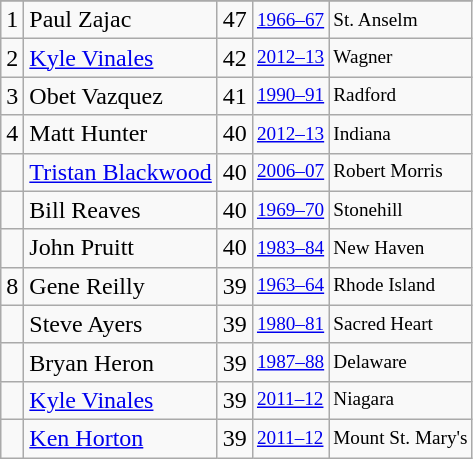<table class="wikitable">
<tr>
</tr>
<tr>
<td>1</td>
<td>Paul Zajac</td>
<td>47</td>
<td style="font-size:80%;"><a href='#'>1966–67</a></td>
<td style="font-size:80%;">St. Anselm</td>
</tr>
<tr>
<td>2</td>
<td><a href='#'>Kyle Vinales</a></td>
<td>42</td>
<td style="font-size:80%;"><a href='#'>2012–13</a></td>
<td style="font-size:80%;">Wagner</td>
</tr>
<tr>
<td>3</td>
<td>Obet Vazquez</td>
<td>41</td>
<td style="font-size:80%;"><a href='#'>1990–91</a></td>
<td style="font-size:80%;">Radford</td>
</tr>
<tr>
<td>4</td>
<td>Matt Hunter</td>
<td>40</td>
<td style="font-size:80%;"><a href='#'>2012–13</a></td>
<td style="font-size:80%;">Indiana</td>
</tr>
<tr>
<td></td>
<td><a href='#'>Tristan Blackwood</a></td>
<td>40</td>
<td style="font-size:80%;"><a href='#'>2006–07</a></td>
<td style="font-size:80%;">Robert Morris</td>
</tr>
<tr>
<td></td>
<td>Bill Reaves</td>
<td>40</td>
<td style="font-size:80%;"><a href='#'>1969–70</a></td>
<td style="font-size:80%;">Stonehill</td>
</tr>
<tr>
<td></td>
<td>John Pruitt</td>
<td>40</td>
<td style="font-size:80%;"><a href='#'>1983–84</a></td>
<td style="font-size:80%;">New Haven</td>
</tr>
<tr>
<td>8</td>
<td>Gene Reilly</td>
<td>39</td>
<td style="font-size:80%;"><a href='#'>1963–64</a></td>
<td style="font-size:80%;">Rhode Island</td>
</tr>
<tr>
<td></td>
<td>Steve Ayers</td>
<td>39</td>
<td style="font-size:80%;"><a href='#'>1980–81</a></td>
<td style="font-size:80%;">Sacred Heart</td>
</tr>
<tr>
<td></td>
<td>Bryan Heron</td>
<td>39</td>
<td style="font-size:80%;"><a href='#'>1987–88</a></td>
<td style="font-size:80%;">Delaware</td>
</tr>
<tr>
<td></td>
<td><a href='#'>Kyle Vinales</a></td>
<td>39</td>
<td style="font-size:80%;"><a href='#'>2011–12</a></td>
<td style="font-size:80%;">Niagara</td>
</tr>
<tr>
<td></td>
<td><a href='#'>Ken Horton</a></td>
<td>39</td>
<td style="font-size:80%;"><a href='#'>2011–12</a></td>
<td style="font-size:80%;">Mount St. Mary's</td>
</tr>
</table>
